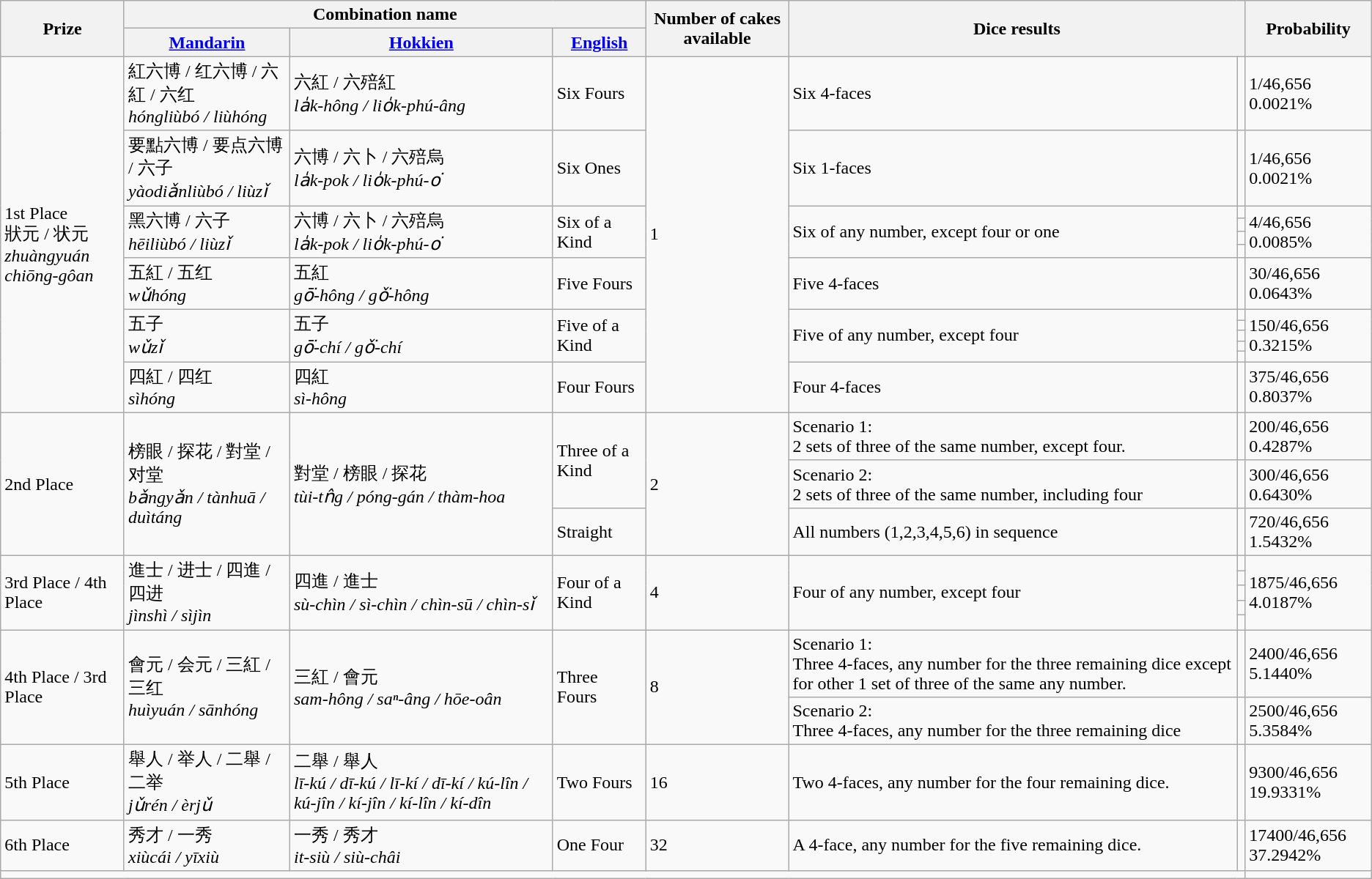<table class="wikitable">
<tr>
<th rowspan="2">Prize</th>
<th colspan="3">Combination name</th>
<th rowspan="2">Number of cakes available</th>
<th colspan="2" rowspan="2">Dice results</th>
<th rowspan="2">Probability</th>
</tr>
<tr>
<th><a href='#'>Mandarin</a></th>
<th><a href='#'>Hokkien</a></th>
<th><a href='#'>English</a></th>
</tr>
<tr>
<td rowspan="13"><br>1st Place<br>
狀元  / 状元 <br>
<em>zhuàngyuán</em> <br>
<em>chiōng-gôan</em> </td>
<td>紅六博  / 红六博  / 六紅  / 六红 <br><em>hóngliùbó / liùhóng</em> </td>
<td>六紅 / 六殕紅<br><em>la̍k-hông / lio̍k-phú-âng</em> </td>
<td>Six Fours</td>
<td rowspan="13">1</td>
<td>Six 4-faces</td>
<td></td>
<td>1/46,656<br>0.0021%</td>
</tr>
<tr>
<td>要點六博  / 要点六博   / 六子<br><em>yàodiǎnliùbó / liùzǐ</em> </td>
<td>六博 / 六卜 / 六殕烏<br><em>la̍k-pok / lio̍k-phú-o͘</em>  </td>
<td>Six Ones</td>
<td>Six 1-faces</td>
<td></td>
<td>1/46,656<br>0.0021%</td>
</tr>
<tr>
<td rowspan="4">黑六博 / 六子<br><em>hēiliùbó / liùzǐ</em> </td>
<td rowspan="4">六博 / 六卜 / 六殕烏<br><em>la̍k-pok / lio̍k-phú-o͘</em> </td>
<td rowspan="4">Six of a Kind</td>
<td rowspan="4">Six of any number, except four or one</td>
<td></td>
<td rowspan="4">4/46,656 0.0085%</td>
</tr>
<tr>
<td></td>
</tr>
<tr>
<td></td>
</tr>
<tr>
<td></td>
</tr>
<tr>
<td>五紅  / 五红 <br><em>wǔhóng</em> </td>
<td>五紅<br><em>gō͘-hông / gǒ͘-hông</em> </td>
<td>Five Fours</td>
<td>Five 4-faces</td>
<td></td>
<td>30/46,656 0.0643%</td>
</tr>
<tr>
<td rowspan="5">五子<br><em>wǔzǐ</em> </td>
<td rowspan="5">五子<br><em>gō͘-chí / gǒ͘-chí</em> </td>
<td rowspan="5">Five of a Kind</td>
<td rowspan="5">Five of any number, except four</td>
<td></td>
<td rowspan="5">150/46,656<br>0.3215%</td>
</tr>
<tr>
<td></td>
</tr>
<tr>
<td></td>
</tr>
<tr>
<td></td>
</tr>
<tr>
<td></td>
</tr>
<tr>
<td>四紅  / 四红 <br><em>sìhóng</em> </td>
<td>四紅<br><em>sì-hông</em> </td>
<td>Four Fours</td>
<td>Four 4-faces</td>
<td></td>
<td>375/46,656<br>0.8037%</td>
</tr>
<tr>
<td rowspan="3">2nd Place</td>
<td rowspan="3">榜眼 / 探花 / 對堂  / 对堂 <br><em>bǎngyǎn / tànhuā / duìtáng</em> </td>
<td rowspan="3">對堂 / 榜眼 / 探花<br><em>tùi-tn̂g</em> <em>/ póng-gán / thàm-hoa</em> </td>
<td rowspan="2">Three of a Kind</td>
<td rowspan="3">2</td>
<td>Scenario 1:<br>2 sets of three of the same number, except four.</td>
<td><br></td>
<td>200/46,656<br>0.4287%</td>
</tr>
<tr>
<td>Scenario 2:<br>2 sets of three of the same number, including four</td>
<td><br></td>
<td>300/46,656<br>0.6430%</td>
</tr>
<tr>
<td>Straight</td>
<td>All numbers (1,2,3,4,5,6) in sequence</td>
<td></td>
<td>720/46,656<br>1.5432%</td>
</tr>
<tr>
<td rowspan="5">3rd Place / 4th Place</td>
<td rowspan="5">進士  / 进士  / 四進  / 四进 <br><em>jìnshì / sìjìn</em> </td>
<td rowspan="5">四進 / 進士<br><em>sù-chìn / sì-chìn / chìn-sū / chìn-sǐ</em> </td>
<td rowspan="5">Four of a Kind</td>
<td rowspan="5">4</td>
<td rowspan="5">Four of any number, except four</td>
<td></td>
<td rowspan="5">1875/46,656<br>4.0187%</td>
</tr>
<tr>
<td></td>
</tr>
<tr>
<td></td>
</tr>
<tr>
<td></td>
</tr>
<tr>
<td></td>
</tr>
<tr>
<td rowspan="2">4th Place / 3rd Place</td>
<td rowspan="2">會元  / 会元  / 三紅  / 三红 <br><em>huìyuán / sānhóng</em> </td>
<td rowspan="2">三紅 / 會元<br><em>sam-hông / saⁿ-âng / hōe-oân</em> </td>
<td rowspan="2">Three Fours</td>
<td rowspan="2">8</td>
<td>Scenario 1:<br>Three 4-faces, any number for the three remaining dice except for other 1 set of three of the same any number.</td>
<td></td>
<td>2400/46,656<br>5.1440%</td>
</tr>
<tr>
<td>Scenario 2:<br>Three 4-faces, any number for the three remaining dice</td>
<td></td>
<td>2500/46,656<br>5.3584%</td>
</tr>
<tr>
<td>5th Place</td>
<td>舉人  / 举人  / 二舉  / 二举 <br><em>jǔrén / èrjǔ</em> </td>
<td>二舉 / 舉人<br><em>lī-kú / dī-kú / lī-kí / dī-kí / kú-lîn / kú-jîn / kí-jîn / kí-lîn / kí-dîn</em> </td>
<td>Two Fours</td>
<td>16</td>
<td>Two 4-faces, any number for the four remaining dice.</td>
<td></td>
<td>9300/46,656<br>19.9331%</td>
</tr>
<tr>
<td>6th Place</td>
<td>秀才 / 一秀<br><em>xiùcái / yīxiù</em> </td>
<td>一秀 / 秀才<br><em>it-siù / siù-châi</em> </td>
<td>One Four</td>
<td>32</td>
<td>A 4-face, any number for the five remaining dice.</td>
<td></td>
<td>17400/46,656<br>37.2942%</td>
</tr>
<tr>
<td colspan="7"></td>
</tr>
</table>
